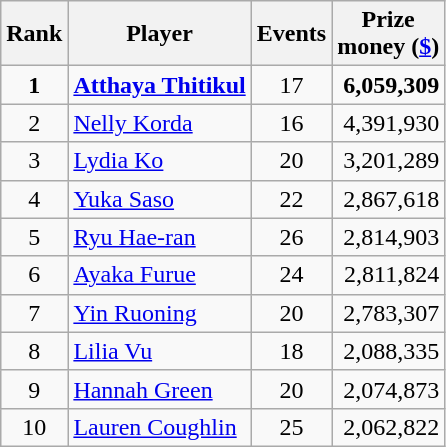<table class=wikitable>
<tr>
<th>Rank</th>
<th>Player</th>
<th>Events</th>
<th>Prize<br>money (<a href='#'>$</a>)</th>
</tr>
<tr>
<td align=center><strong>1</strong></td>
<td> <strong><a href='#'>Atthaya Thitikul</a></strong></td>
<td align=center>17</td>
<td align=right><strong>6,059,309</strong></td>
</tr>
<tr>
<td align=center>2</td>
<td> <a href='#'>Nelly Korda</a></td>
<td align=center>16</td>
<td align=right>4,391,930</td>
</tr>
<tr>
<td align=center>3</td>
<td> <a href='#'>Lydia Ko</a></td>
<td align=center>20</td>
<td align=right>3,201,289</td>
</tr>
<tr>
<td align=center>4</td>
<td> <a href='#'>Yuka Saso</a></td>
<td align=center>22</td>
<td align=right>2,867,618</td>
</tr>
<tr>
<td align=center>5</td>
<td> <a href='#'>Ryu Hae-ran</a></td>
<td align=center>26</td>
<td align=right>2,814,903</td>
</tr>
<tr>
<td align=center>6</td>
<td> <a href='#'>Ayaka Furue</a></td>
<td align=center>24</td>
<td align=right>2,811,824</td>
</tr>
<tr>
<td align=center>7</td>
<td> <a href='#'>Yin Ruoning</a></td>
<td align=center>20</td>
<td align=right>2,783,307</td>
</tr>
<tr>
<td align=center>8</td>
<td> <a href='#'>Lilia Vu</a></td>
<td align=center>18</td>
<td align=right>2,088,335</td>
</tr>
<tr>
<td align=center>9</td>
<td> <a href='#'>Hannah Green</a></td>
<td align=center>20</td>
<td align=right>2,074,873</td>
</tr>
<tr>
<td align=center>10</td>
<td> <a href='#'>Lauren Coughlin</a></td>
<td align=center>25</td>
<td align=right>2,062,822</td>
</tr>
</table>
